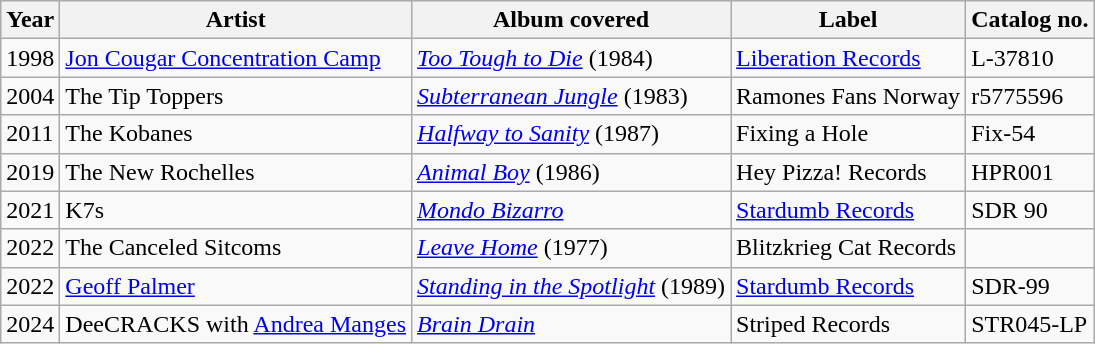<table class ="wikitable">
<tr>
<th>Year</th>
<th>Artist</th>
<th>Album covered</th>
<th>Label</th>
<th>Catalog no.</th>
</tr>
<tr>
<td>1998</td>
<td><a href='#'>Jon Cougar Concentration Camp</a></td>
<td><em><a href='#'>Too Tough to Die</a></em> (1984)</td>
<td><a href='#'>Liberation Records</a></td>
<td>L-37810</td>
</tr>
<tr>
<td>2004</td>
<td>The Tip Toppers</td>
<td><em><a href='#'>Subterranean Jungle</a></em> (1983)</td>
<td>Ramones Fans Norway</td>
<td>r5775596</td>
</tr>
<tr>
<td>2011</td>
<td>The Kobanes</td>
<td><em><a href='#'>Halfway to Sanity</a></em> (1987)</td>
<td>Fixing a Hole</td>
<td>Fix-54</td>
</tr>
<tr>
<td>2019</td>
<td>The New Rochelles</td>
<td><em><a href='#'>Animal Boy</a></em> (1986)</td>
<td>Hey Pizza! Records</td>
<td>HPR001</td>
</tr>
<tr>
<td>2021</td>
<td>K7s</td>
<td><em><a href='#'>Mondo Bizarro</a></em></td>
<td><a href='#'>Stardumb Records</a></td>
<td>SDR 90</td>
</tr>
<tr>
<td>2022</td>
<td>The Canceled Sitcoms</td>
<td><em><a href='#'>Leave Home</a></em> (1977)</td>
<td>Blitzkrieg Cat Records</td>
</tr>
<tr>
<td>2022</td>
<td><a href='#'>Geoff Palmer</a></td>
<td><em><a href='#'>Standing in the Spotlight</a></em> (1989)</td>
<td><a href='#'>Stardumb Records</a></td>
<td>SDR-99</td>
</tr>
<tr>
<td>2024</td>
<td>DeeCRACKS with <a href='#'>Andrea Manges</a></td>
<td><em><a href='#'>Brain Drain</a></em></td>
<td>Striped Records</td>
<td>STR045-LP</td>
</tr>
</table>
